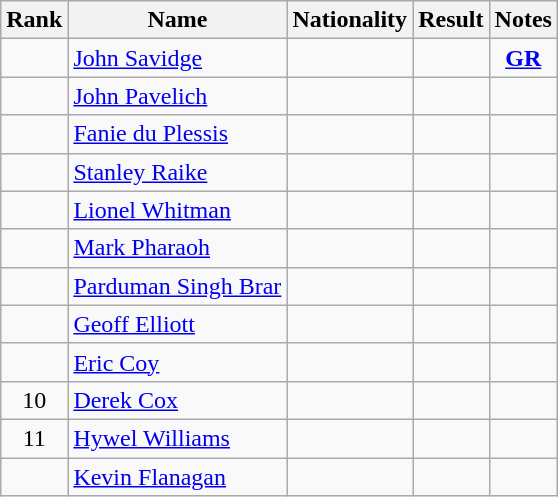<table class="wikitable sortable" style=" text-align:center">
<tr>
<th>Rank</th>
<th>Name</th>
<th>Nationality</th>
<th>Result</th>
<th>Notes</th>
</tr>
<tr>
<td></td>
<td align=left><a href='#'>John Savidge</a></td>
<td align=left></td>
<td></td>
<td><strong><a href='#'>GR</a></strong></td>
</tr>
<tr>
<td></td>
<td align=left><a href='#'>John Pavelich</a></td>
<td align=left></td>
<td></td>
<td></td>
</tr>
<tr>
<td></td>
<td align=left><a href='#'>Fanie du Plessis</a></td>
<td align=left></td>
<td></td>
<td></td>
</tr>
<tr>
<td></td>
<td align=left><a href='#'>Stanley Raike</a></td>
<td align=left></td>
<td></td>
<td></td>
</tr>
<tr>
<td></td>
<td align=left><a href='#'>Lionel Whitman</a></td>
<td align=left></td>
<td></td>
<td></td>
</tr>
<tr>
<td></td>
<td align=left><a href='#'>Mark Pharaoh</a></td>
<td align=left></td>
<td></td>
<td></td>
</tr>
<tr>
<td></td>
<td align=left><a href='#'>Parduman Singh Brar</a></td>
<td align=left></td>
<td></td>
<td></td>
</tr>
<tr>
<td></td>
<td align=left><a href='#'>Geoff Elliott</a></td>
<td align=left></td>
<td></td>
<td></td>
</tr>
<tr>
<td></td>
<td align=left><a href='#'>Eric Coy</a></td>
<td align=left></td>
<td></td>
<td></td>
</tr>
<tr>
<td>10</td>
<td align=left><a href='#'>Derek Cox</a></td>
<td align=left></td>
<td></td>
<td></td>
</tr>
<tr>
<td>11</td>
<td align=left><a href='#'>Hywel Williams</a></td>
<td align=left></td>
<td></td>
<td></td>
</tr>
<tr>
<td></td>
<td align=left><a href='#'>Kevin Flanagan</a></td>
<td align=left></td>
<td></td>
<td></td>
</tr>
</table>
